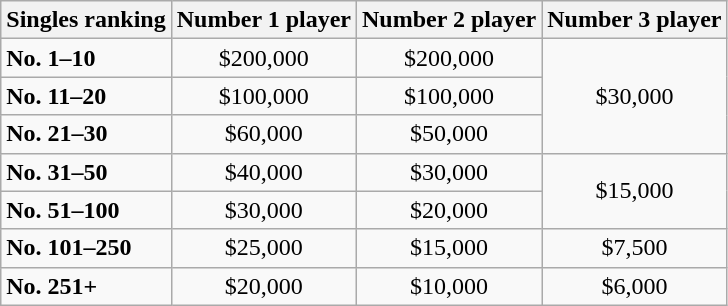<table class="wikitable" style="text-align:center;">
<tr>
<th>Singles ranking</th>
<th>Number 1 player</th>
<th>Number 2 player</th>
<th>Number 3 player</th>
</tr>
<tr>
<td align=left><strong>No. 1–10</strong></td>
<td>$200,000</td>
<td>$200,000</td>
<td rowspan="3">$30,000</td>
</tr>
<tr>
<td align=left><strong>No. 11–20</strong></td>
<td>$100,000</td>
<td>$100,000</td>
</tr>
<tr>
<td align=left><strong>No. 21–30</strong></td>
<td>$60,000</td>
<td>$50,000</td>
</tr>
<tr>
<td align=left><strong>No. 31–50</strong></td>
<td>$40,000</td>
<td>$30,000</td>
<td rowspan="2">$15,000</td>
</tr>
<tr>
<td align=left><strong>No. 51–100</strong></td>
<td>$30,000</td>
<td>$20,000</td>
</tr>
<tr>
<td align=left><strong>No. 101–250</strong></td>
<td>$25,000</td>
<td>$15,000</td>
<td>$7,500</td>
</tr>
<tr>
<td align=left><strong>No. 251+</strong></td>
<td>$20,000</td>
<td>$10,000</td>
<td>$6,000</td>
</tr>
</table>
